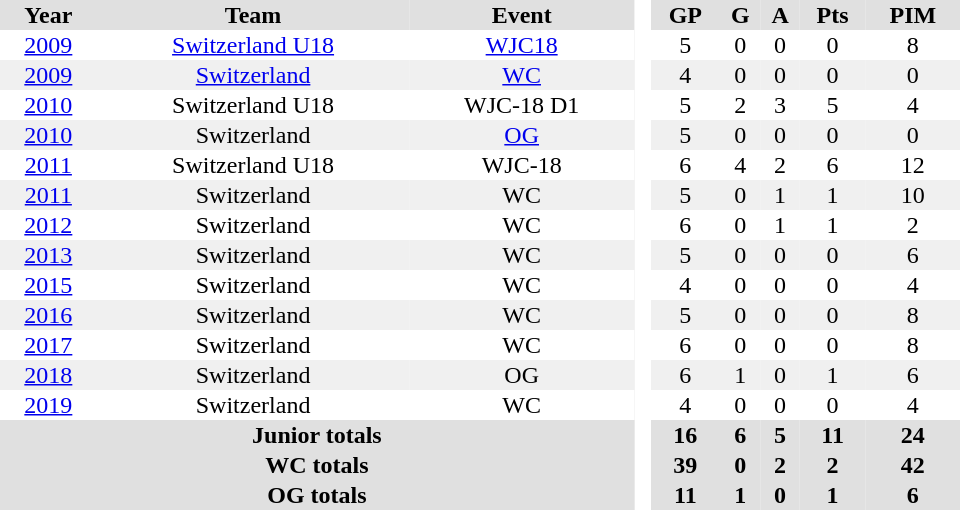<table border="0" cellpadding="1" cellspacing="0" style="text-align:center; width:40em">
<tr ALIGN="center" bgcolor="#e0e0e0">
<th>Year</th>
<th>Team</th>
<th>Event</th>
<th ALIGN="center" rowspan="99" bgcolor="#ffffff"> </th>
<th>GP</th>
<th>G</th>
<th>A</th>
<th>Pts</th>
<th>PIM</th>
</tr>
<tr>
<td><a href='#'>2009</a></td>
<td><a href='#'>Switzerland U18</a></td>
<td><a href='#'>WJC18</a></td>
<td>5</td>
<td>0</td>
<td>0</td>
<td>0</td>
<td>8</td>
</tr>
<tr bgcolor="#f0f0f0">
<td><a href='#'>2009</a></td>
<td><a href='#'>Switzerland</a></td>
<td><a href='#'>WC</a></td>
<td>4</td>
<td>0</td>
<td>0</td>
<td>0</td>
<td>0</td>
</tr>
<tr>
<td><a href='#'>2010</a></td>
<td>Switzerland U18</td>
<td>WJC-18 D1</td>
<td>5</td>
<td>2</td>
<td>3</td>
<td>5</td>
<td>4</td>
</tr>
<tr bgcolor="#f0f0f0">
<td><a href='#'>2010</a></td>
<td>Switzerland</td>
<td><a href='#'>OG</a></td>
<td>5</td>
<td>0</td>
<td>0</td>
<td>0</td>
<td>0</td>
</tr>
<tr>
<td><a href='#'>2011</a></td>
<td>Switzerland U18</td>
<td>WJC-18</td>
<td>6</td>
<td>4</td>
<td>2</td>
<td>6</td>
<td>12</td>
</tr>
<tr bgcolor="#f0f0f0">
<td><a href='#'>2011</a></td>
<td>Switzerland</td>
<td>WC</td>
<td>5</td>
<td>0</td>
<td>1</td>
<td>1</td>
<td>10</td>
</tr>
<tr>
<td><a href='#'>2012</a></td>
<td>Switzerland</td>
<td>WC</td>
<td>6</td>
<td>0</td>
<td>1</td>
<td>1</td>
<td>2</td>
</tr>
<tr bgcolor="#f0f0f0">
<td><a href='#'>2013</a></td>
<td>Switzerland</td>
<td>WC</td>
<td>5</td>
<td>0</td>
<td>0</td>
<td>0</td>
<td>6</td>
</tr>
<tr>
<td><a href='#'>2015</a></td>
<td>Switzerland</td>
<td>WC</td>
<td>4</td>
<td>0</td>
<td>0</td>
<td>0</td>
<td>4</td>
</tr>
<tr bgcolor="#f0f0f0">
<td><a href='#'>2016</a></td>
<td>Switzerland</td>
<td>WC</td>
<td>5</td>
<td>0</td>
<td>0</td>
<td>0</td>
<td>8</td>
</tr>
<tr>
<td><a href='#'>2017</a></td>
<td>Switzerland</td>
<td>WC</td>
<td>6</td>
<td>0</td>
<td>0</td>
<td>0</td>
<td>8</td>
</tr>
<tr bgcolor="#f0f0f0">
<td><a href='#'>2018</a></td>
<td>Switzerland</td>
<td>OG</td>
<td>6</td>
<td>1</td>
<td>0</td>
<td>1</td>
<td>6</td>
</tr>
<tr>
<td><a href='#'>2019</a></td>
<td>Switzerland</td>
<td>WC</td>
<td>4</td>
<td>0</td>
<td>0</td>
<td>0</td>
<td>4</td>
</tr>
<tr bgcolor="#e0e0e0">
<th colspan="3">Junior totals</th>
<th>16</th>
<th>6</th>
<th>5</th>
<th>11</th>
<th>24</th>
</tr>
<tr bgcolor="#e0e0e0">
<th colspan="3">WC totals</th>
<th>39</th>
<th>0</th>
<th>2</th>
<th>2</th>
<th>42</th>
</tr>
<tr bgcolor="#e0e0e0">
<th colspan="3">OG totals</th>
<th>11</th>
<th>1</th>
<th>0</th>
<th>1</th>
<th>6</th>
</tr>
</table>
